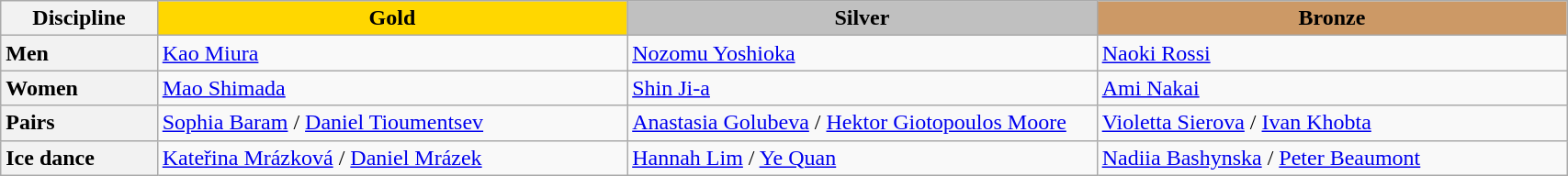<table class="wikitable unsortable" style="text-align:left; width:90%;">
<tr>
<th scope="col" style="text-align:center; width:10%">Discipline</th>
<td scope="col" style="text-align:center; width:30%; background:gold"><strong>Gold</strong></td>
<td scope="col" style="text-align:center; width:30%; background:silver"><strong>Silver</strong></td>
<td scope="col" style="text-align:center; width:30%; background:#c96"><strong>Bronze</strong></td>
</tr>
<tr>
<th scope="row" style="text-align:left">Men</th>
<td> <a href='#'>Kao Miura</a></td>
<td> <a href='#'>Nozomu Yoshioka</a></td>
<td> <a href='#'>Naoki Rossi</a></td>
</tr>
<tr>
<th scope="row" style="text-align:left">Women</th>
<td> <a href='#'>Mao Shimada</a></td>
<td> <a href='#'>Shin Ji-a</a></td>
<td> <a href='#'>Ami Nakai</a></td>
</tr>
<tr>
<th scope="row" style="text-align:left">Pairs</th>
<td> <a href='#'>Sophia Baram</a> / <a href='#'>Daniel Tioumentsev</a></td>
<td> <a href='#'>Anastasia Golubeva</a> / <a href='#'>Hektor Giotopoulos Moore</a></td>
<td> <a href='#'>Violetta Sierova</a> / <a href='#'>Ivan Khobta</a></td>
</tr>
<tr>
<th scope="row" style="text-align:left">Ice dance</th>
<td> <a href='#'>Kateřina Mrázková</a> / <a href='#'>Daniel Mrázek</a></td>
<td> <a href='#'>Hannah Lim</a> / <a href='#'>Ye Quan</a></td>
<td> <a href='#'>Nadiia Bashynska</a> / <a href='#'>Peter Beaumont</a></td>
</tr>
</table>
